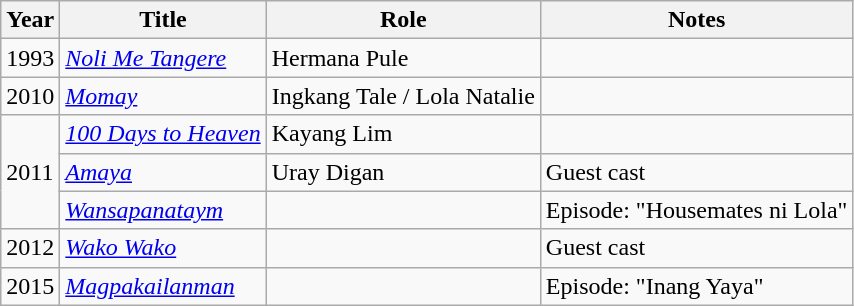<table class="wikitable sortable">
<tr>
<th>Year</th>
<th>Title</th>
<th>Role</th>
<th>Notes</th>
</tr>
<tr>
<td>1993</td>
<td><em><a href='#'>Noli Me Tangere</a></em></td>
<td>Hermana Pule</td>
<td></td>
</tr>
<tr>
<td>2010</td>
<td><em><a href='#'>Momay</a></em></td>
<td>Ingkang Tale / Lola Natalie</td>
<td></td>
</tr>
<tr>
<td rowspan="3">2011</td>
<td><em><a href='#'>100 Days to Heaven</a></em></td>
<td>Kayang Lim</td>
<td></td>
</tr>
<tr>
<td><em><a href='#'>Amaya</a></em></td>
<td>Uray Digan</td>
<td>Guest cast</td>
</tr>
<tr>
<td><em><a href='#'>Wansapanataym</a></em></td>
<td></td>
<td>Episode: "Housemates ni Lola"</td>
</tr>
<tr>
<td>2012</td>
<td><em><a href='#'>Wako Wako</a></em></td>
<td></td>
<td>Guest cast</td>
</tr>
<tr>
<td>2015</td>
<td><em><a href='#'>Magpakailanman</a></em></td>
<td></td>
<td>Episode: "Inang Yaya" </td>
</tr>
</table>
